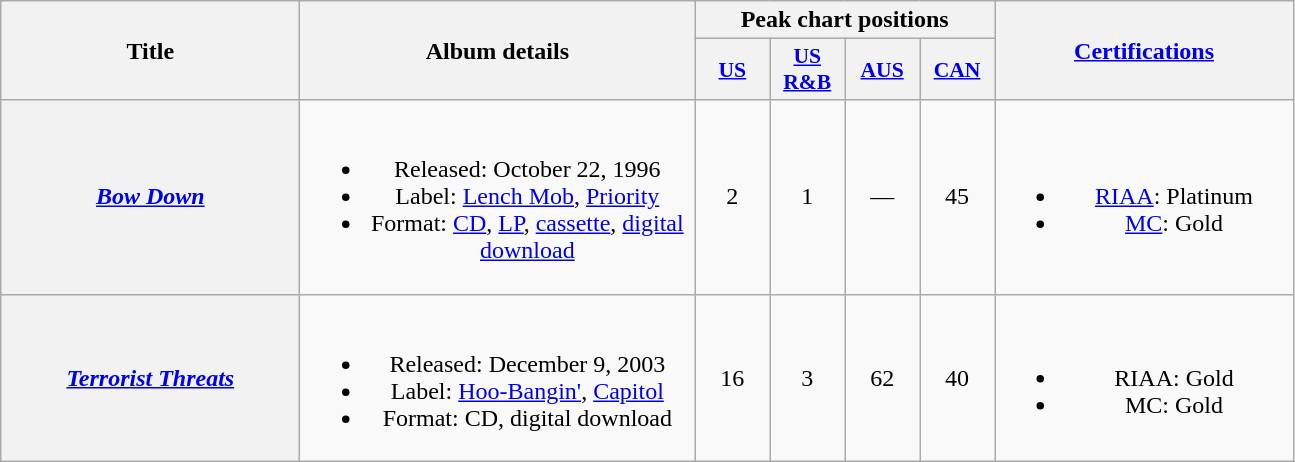<table class="wikitable plainrowheaders" style="text-align:center;">
<tr>
<th scope="col" rowspan="2" style="width:12em;">Title</th>
<th scope="col" rowspan="2" style="width:16em;">Album details</th>
<th scope="col" colspan="4">Peak chart positions</th>
<th scope="col" rowspan="2" style="width:12em;"><a href='#'>Certifications</a></th>
</tr>
<tr>
<th scope="col" style="width:3em;font-size:90%;"><a href='#'>US</a><br></th>
<th scope="col" style="width:3em;font-size:90%;"><a href='#'>US R&B</a><br></th>
<th scope="col" style="width:3em;font-size:90%;"><a href='#'>AUS</a><br></th>
<th scope="col" style="width:3em;font-size:90%;"><a href='#'>CAN</a><br></th>
</tr>
<tr>
<th scope="row"><em><a href='#'>Bow Down</a></em></th>
<td><br><ul><li>Released: October 22, 1996</li><li>Label: <a href='#'>Lench Mob</a>, <a href='#'>Priority</a></li><li>Format: <a href='#'>CD</a>, <a href='#'>LP</a>, <a href='#'>cassette</a>, <a href='#'>digital download</a></li></ul></td>
<td>2</td>
<td>1</td>
<td>—</td>
<td>45</td>
<td><br><ul><li><a href='#'>RIAA</a>: Platinum</li><li><a href='#'>MC</a>: Gold</li></ul></td>
</tr>
<tr>
<th scope="row"><em><a href='#'>Terrorist Threats</a></em></th>
<td><br><ul><li>Released: December 9, 2003</li><li>Label: <a href='#'>Hoo-Bangin'</a>, <a href='#'>Capitol</a></li><li>Format: CD, digital download</li></ul></td>
<td>16</td>
<td>3</td>
<td>62</td>
<td>40</td>
<td><br><ul><li>RIAA: Gold</li><li>MC: Gold</li></ul></td>
</tr>
</table>
